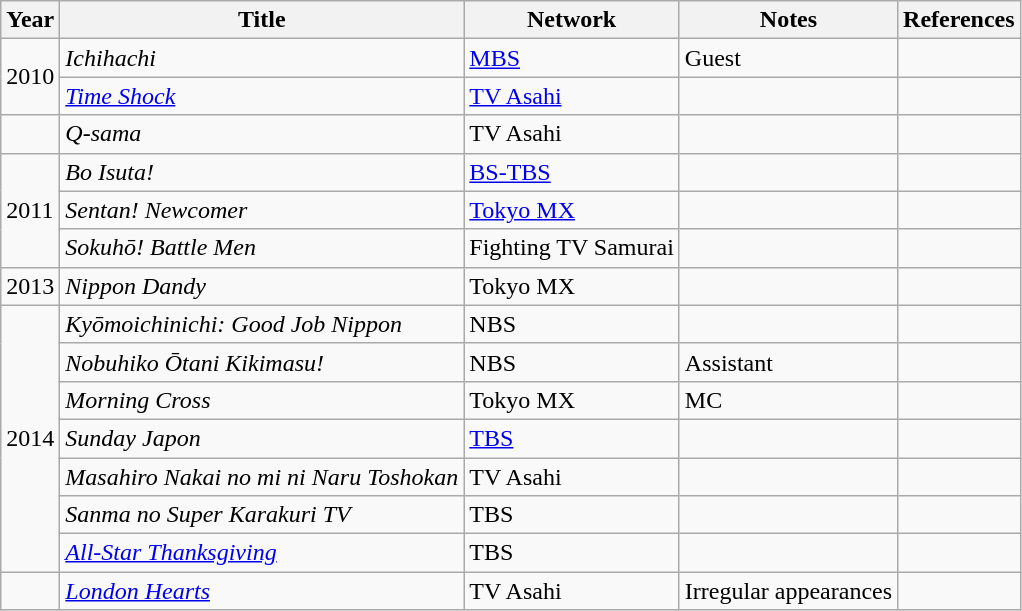<table class="wikitable">
<tr>
<th>Year</th>
<th>Title</th>
<th>Network</th>
<th>Notes</th>
<th>References</th>
</tr>
<tr>
<td rowspan="2">2010</td>
<td><em>Ichihachi</em></td>
<td><a href='#'>MBS</a></td>
<td>Guest</td>
<td></td>
</tr>
<tr>
<td><em><a href='#'>Time Shock</a></em></td>
<td><a href='#'>TV Asahi</a></td>
<td></td>
<td></td>
</tr>
<tr>
<td></td>
<td><em>Q-sama</em></td>
<td>TV Asahi</td>
<td></td>
<td></td>
</tr>
<tr>
<td rowspan="3">2011</td>
<td><em>Bo Isuta!</em></td>
<td><a href='#'>BS-TBS</a></td>
<td></td>
<td></td>
</tr>
<tr>
<td><em>Sentan! Newcomer</em></td>
<td><a href='#'>Tokyo MX</a></td>
<td></td>
<td></td>
</tr>
<tr>
<td><em>Sokuhō! Battle Men</em></td>
<td>Fighting TV Samurai</td>
<td></td>
<td></td>
</tr>
<tr>
<td>2013</td>
<td><em>Nippon Dandy</em></td>
<td>Tokyo MX</td>
<td></td>
<td></td>
</tr>
<tr>
<td rowspan="7">2014</td>
<td><em>Kyōmoichinichi: Good Job Nippon</em></td>
<td>NBS</td>
<td></td>
<td></td>
</tr>
<tr>
<td><em>Nobuhiko Ōtani Kikimasu!</em></td>
<td>NBS</td>
<td>Assistant</td>
<td></td>
</tr>
<tr>
<td><em>Morning Cross</em></td>
<td>Tokyo MX</td>
<td>MC</td>
<td></td>
</tr>
<tr>
<td><em>Sunday Japon</em></td>
<td><a href='#'>TBS</a></td>
<td></td>
<td></td>
</tr>
<tr>
<td><em>Masahiro Nakai no mi ni Naru Toshokan</em></td>
<td>TV Asahi</td>
<td></td>
<td></td>
</tr>
<tr>
<td><em>Sanma no Super Karakuri TV</em></td>
<td>TBS</td>
<td></td>
<td></td>
</tr>
<tr>
<td><em><a href='#'>All-Star Thanksgiving</a></em></td>
<td>TBS</td>
<td></td>
<td></td>
</tr>
<tr>
<td></td>
<td><em><a href='#'>London Hearts</a></em></td>
<td>TV Asahi</td>
<td>Irregular appearances</td>
<td></td>
</tr>
</table>
